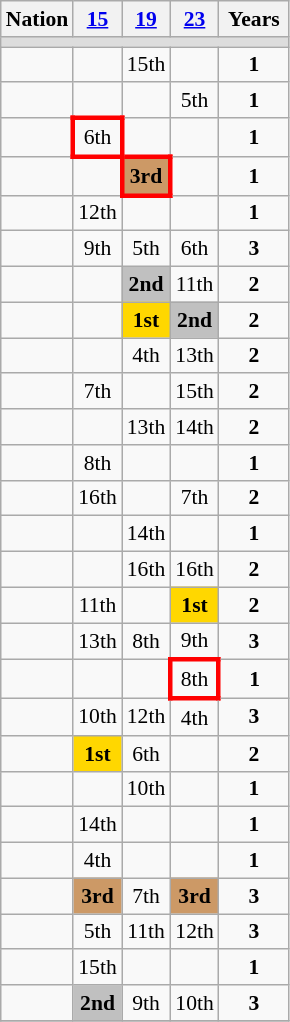<table class="wikitable sortable" style="text-align:center; font-size:90%">
<tr>
<th>Nation</th>
<th width=20><a href='#'>15</a></th>
<th width=20><a href='#'>19</a></th>
<th width=20><a href='#'>23</a></th>
<th width=40>Years</th>
</tr>
<tr bgcolor=#DDDDDD>
<td colspan=5></td>
</tr>
<tr>
<td align="left"></td>
<td></td>
<td>15th</td>
<td></td>
<td><strong>1</strong></td>
</tr>
<tr>
<td align="left"></td>
<td></td>
<td></td>
<td>5th</td>
<td><strong>1</strong></td>
</tr>
<tr>
<td align="left"></td>
<td style="border: 3px solid red">6th</td>
<td></td>
<td></td>
<td><strong>1</strong></td>
</tr>
<tr>
<td align="left"></td>
<td></td>
<td style="border: 3px solid red" bgcolor="#CC9966"><strong>3rd</strong></td>
<td></td>
<td><strong>1</strong></td>
</tr>
<tr>
<td align="left"></td>
<td>12th</td>
<td></td>
<td></td>
<td><strong>1</strong></td>
</tr>
<tr>
<td align="left"></td>
<td>9th</td>
<td>5th</td>
<td>6th</td>
<td><strong>3</strong></td>
</tr>
<tr>
<td align="left"></td>
<td></td>
<td bgcolor="silver"><strong>2nd</strong></td>
<td>11th</td>
<td><strong>2</strong></td>
</tr>
<tr>
<td align="left"></td>
<td></td>
<td bgcolor="gold"><strong>1st</strong></td>
<td bgcolor="silver"><strong>2nd</strong></td>
<td><strong>2</strong></td>
</tr>
<tr>
<td align="left"></td>
<td></td>
<td>4th</td>
<td>13th</td>
<td><strong>2</strong></td>
</tr>
<tr>
<td align="left"></td>
<td>7th</td>
<td></td>
<td>15th</td>
<td><strong>2</strong></td>
</tr>
<tr>
<td align="left"></td>
<td></td>
<td>13th</td>
<td>14th</td>
<td><strong>2</strong></td>
</tr>
<tr>
<td align="left"></td>
<td>8th</td>
<td></td>
<td></td>
<td><strong>1</strong></td>
</tr>
<tr>
<td align="left"></td>
<td>16th</td>
<td></td>
<td>7th</td>
<td><strong>2</strong></td>
</tr>
<tr>
<td align="left"></td>
<td></td>
<td>14th</td>
<td></td>
<td><strong>1</strong></td>
</tr>
<tr>
<td align="left"></td>
<td></td>
<td>16th</td>
<td>16th</td>
<td><strong>2</strong></td>
</tr>
<tr>
<td align="left"></td>
<td>11th</td>
<td></td>
<td bgcolor="gold"><strong>1st</strong></td>
<td><strong>2</strong></td>
</tr>
<tr>
<td align="left"></td>
<td>13th</td>
<td>8th</td>
<td>9th</td>
<td><strong>3</strong></td>
</tr>
<tr>
<td align="left"></td>
<td></td>
<td></td>
<td style="border: 3px solid red">8th</td>
<td><strong>1</strong></td>
</tr>
<tr>
<td align="left"></td>
<td>10th</td>
<td>12th</td>
<td>4th</td>
<td><strong>3</strong></td>
</tr>
<tr>
<td align="left"></td>
<td bgcolor="gold"><strong>1st</strong></td>
<td>6th</td>
<td></td>
<td><strong>2</strong></td>
</tr>
<tr>
<td align="left"></td>
<td></td>
<td>10th</td>
<td></td>
<td><strong>1</strong></td>
</tr>
<tr>
<td align="left"></td>
<td>14th</td>
<td></td>
<td></td>
<td><strong>1</strong></td>
</tr>
<tr>
<td align="left"></td>
<td>4th</td>
<td></td>
<td></td>
<td><strong>1</strong></td>
</tr>
<tr>
<td align="left"></td>
<td bgcolor="#CC9966"><strong>3rd</strong></td>
<td>7th</td>
<td bgcolor="#CC9966"><strong>3rd</strong></td>
<td><strong>3</strong></td>
</tr>
<tr>
<td align="left"></td>
<td>5th</td>
<td>11th</td>
<td>12th</td>
<td><strong>3</strong></td>
</tr>
<tr>
<td align="left"></td>
<td>15th</td>
<td></td>
<td></td>
<td><strong>1</strong></td>
</tr>
<tr>
<td align="left"></td>
<td bgcolor="silver"><strong>2nd</strong></td>
<td>9th</td>
<td>10th</td>
<td><strong>3</strong></td>
</tr>
<tr>
</tr>
</table>
